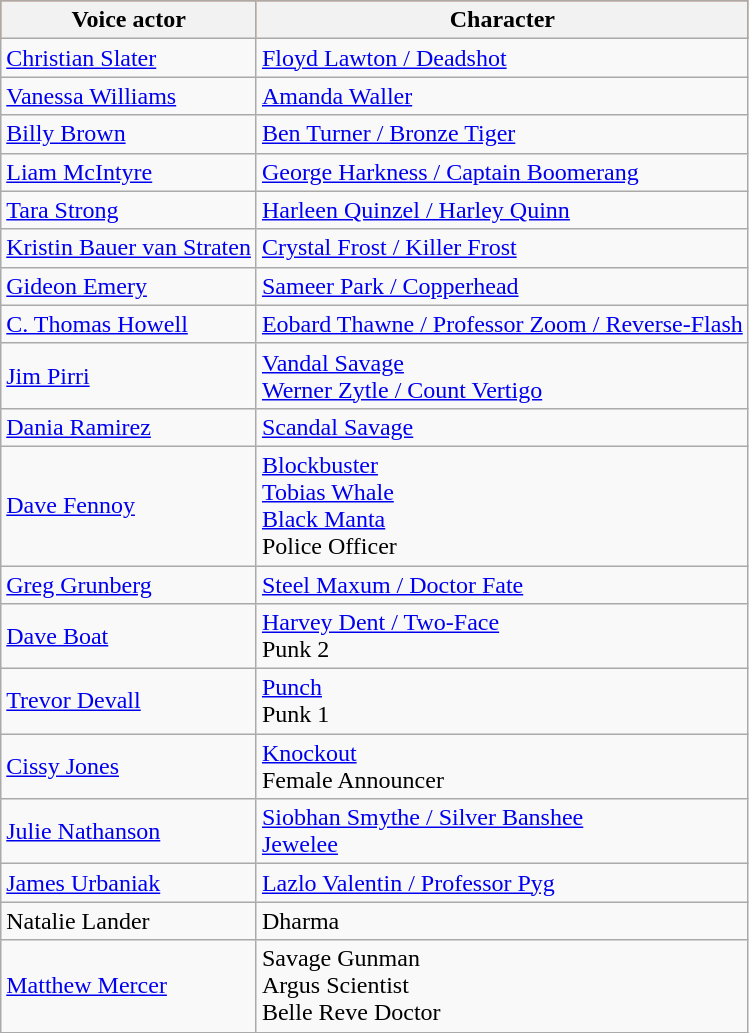<table class="wikitable sortable">
<tr style="background:rgb(255,85,0);">
<th>Voice actor</th>
<th>Character</th>
</tr>
<tr>
<td><a href='#'>Christian Slater</a></td>
<td><a href='#'>Floyd Lawton / Deadshot</a></td>
</tr>
<tr>
<td><a href='#'>Vanessa Williams</a></td>
<td><a href='#'>Amanda Waller</a></td>
</tr>
<tr>
<td><a href='#'>Billy Brown</a></td>
<td><a href='#'>Ben Turner / Bronze Tiger</a></td>
</tr>
<tr>
<td><a href='#'>Liam McIntyre</a></td>
<td><a href='#'>George Harkness / Captain Boomerang</a></td>
</tr>
<tr>
<td><a href='#'>Tara Strong</a></td>
<td><a href='#'>Harleen Quinzel / Harley Quinn</a></td>
</tr>
<tr>
<td><a href='#'>Kristin Bauer van Straten</a></td>
<td><a href='#'>Crystal Frost / Killer Frost</a></td>
</tr>
<tr>
<td><a href='#'>Gideon Emery</a></td>
<td><a href='#'>Sameer Park / Copperhead</a></td>
</tr>
<tr>
<td><a href='#'>C. Thomas Howell</a></td>
<td><a href='#'>Eobard Thawne / Professor Zoom / Reverse-Flash</a></td>
</tr>
<tr>
<td><a href='#'>Jim Pirri</a></td>
<td><a href='#'>Vandal Savage</a><br><a href='#'>Werner Zytle / Count Vertigo</a></td>
</tr>
<tr>
<td><a href='#'>Dania Ramirez</a></td>
<td><a href='#'>Scandal Savage</a></td>
</tr>
<tr>
<td><a href='#'>Dave Fennoy</a></td>
<td><a href='#'>Blockbuster</a><br><a href='#'>Tobias Whale</a><br><a href='#'>Black Manta</a><br>Police Officer</td>
</tr>
<tr>
<td><a href='#'>Greg Grunberg</a></td>
<td><a href='#'>Steel Maxum / Doctor Fate</a></td>
</tr>
<tr>
<td><a href='#'>Dave Boat</a></td>
<td><a href='#'>Harvey Dent / Two-Face</a><br>Punk 2</td>
</tr>
<tr>
<td><a href='#'>Trevor Devall</a></td>
<td><a href='#'>Punch</a><br>Punk 1</td>
</tr>
<tr>
<td><a href='#'>Cissy Jones</a></td>
<td><a href='#'>Knockout</a><br>Female Announcer</td>
</tr>
<tr>
<td><a href='#'>Julie Nathanson</a></td>
<td><a href='#'>Siobhan Smythe / Silver Banshee</a><br><a href='#'>Jewelee</a></td>
</tr>
<tr>
<td><a href='#'>James Urbaniak</a></td>
<td><a href='#'>Lazlo Valentin / Professor Pyg</a></td>
</tr>
<tr>
<td>Natalie Lander</td>
<td>Dharma</td>
</tr>
<tr>
<td><a href='#'>Matthew Mercer</a></td>
<td>Savage Gunman<br>Argus Scientist<br>Belle Reve Doctor</td>
</tr>
<tr>
</tr>
</table>
